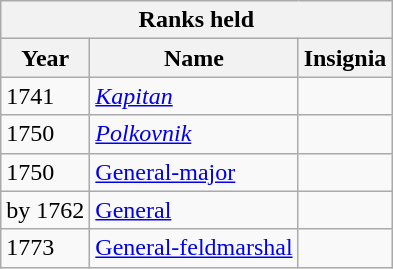<table class="wikitable floatleft">
<tr>
<th colspan=3>Ranks held</th>
</tr>
<tr>
<th>Year</th>
<th>Name</th>
<th>Insignia</th>
</tr>
<tr>
<td>1741</td>
<td><a href='#'><em>Kapitan</em></a></td>
<td></td>
</tr>
<tr>
<td>1750</td>
<td><em><a href='#'>Polkovnik</a></em></td>
<td></td>
</tr>
<tr>
<td>1750</td>
<td><a href='#'>General-major</a></td>
<td></td>
</tr>
<tr>
<td>by 1762</td>
<td><a href='#'>General</a></td>
<td></td>
</tr>
<tr>
<td>1773</td>
<td><a href='#'>General-feldmarshal</a></td>
<td></td>
</tr>
</table>
